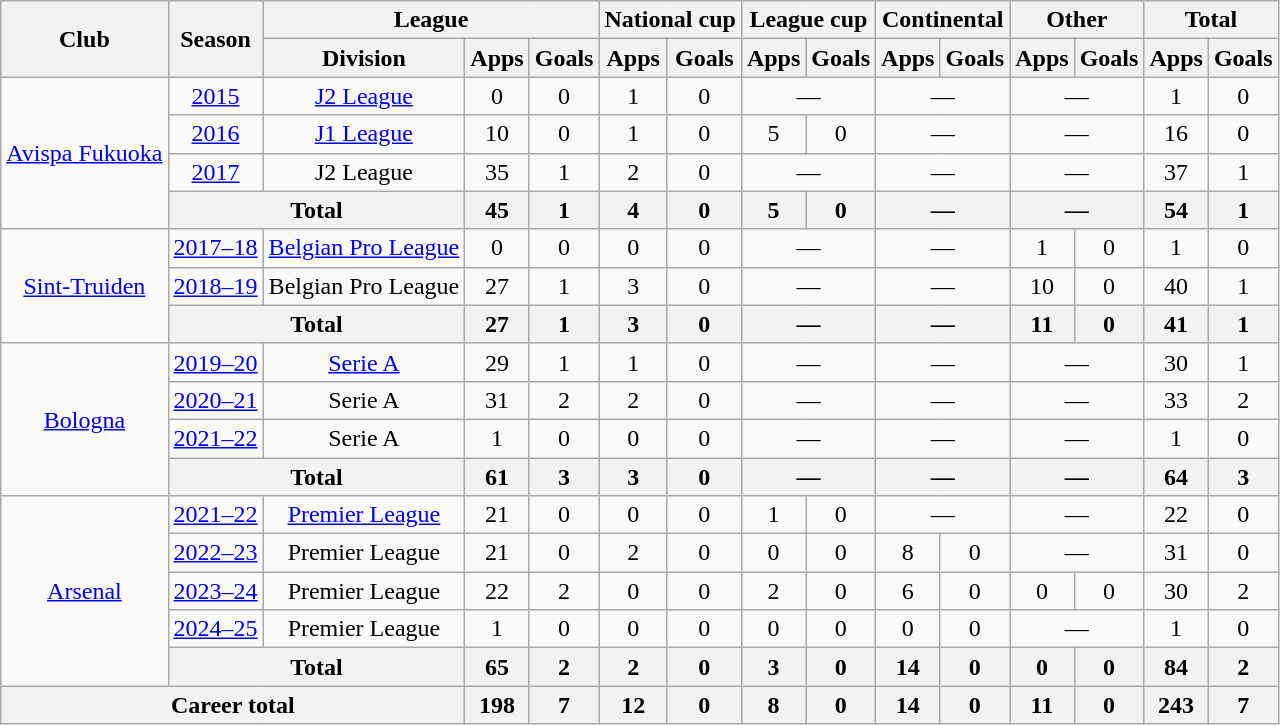<table class="wikitable" style="text-align: center;">
<tr>
<th scope="col" rowspan="2">Club</th>
<th scope="col" rowspan="2">Season</th>
<th scope="colgroup" colspan="3">League</th>
<th scope="colgroup" colspan="2">National cup</th>
<th scope="colgroup" colspan="2">League cup</th>
<th scope="colgroup" colspan="2">Continental</th>
<th scope="colgroup" colspan="2">Other</th>
<th scope="colgroup" colspan="2">Total</th>
</tr>
<tr>
<th scope="col">Division</th>
<th scope="col">Apps</th>
<th scope="col">Goals</th>
<th scope="col">Apps</th>
<th scope="col">Goals</th>
<th scope="col">Apps</th>
<th scope="col">Goals</th>
<th scope="col">Apps</th>
<th scope="col">Goals</th>
<th scope="col">Apps</th>
<th scope="col">Goals</th>
<th scope="col">Apps</th>
<th scope="col">Goals</th>
</tr>
<tr>
<td scope="rowgroup" rowspan="4"><a href='#'>Avispa Fukuoka</a></td>
<td scope="row"><a href='#'>2015</a></td>
<td><a href='#'>J2 League</a></td>
<td>0</td>
<td>0</td>
<td>1</td>
<td>0</td>
<td colspan="2">—</td>
<td colspan="2">—</td>
<td colspan="2">—</td>
<td>1</td>
<td>0</td>
</tr>
<tr>
<td scope="row"><a href='#'>2016</a></td>
<td><a href='#'>J1 League</a></td>
<td>10</td>
<td>0</td>
<td>1</td>
<td>0</td>
<td>5</td>
<td>0</td>
<td colspan="2">—</td>
<td colspan="2">—</td>
<td>16</td>
<td>0</td>
</tr>
<tr>
<td scope="row"><a href='#'>2017</a></td>
<td>J2 League</td>
<td>35</td>
<td>1</td>
<td>2</td>
<td>0</td>
<td colspan="2">—</td>
<td colspan="2">—</td>
<td colspan="2">—</td>
<td>37</td>
<td>1</td>
</tr>
<tr>
<th scope="row" colspan="2">Total</th>
<th>45</th>
<th>1</th>
<th>4</th>
<th>0</th>
<th>5</th>
<th>0</th>
<th colspan="2">—</th>
<th colspan="2">—</th>
<th>54</th>
<th>1</th>
</tr>
<tr>
<td scope="rowgroup" rowspan="3"><a href='#'>Sint-Truiden</a></td>
<td scope="row"><a href='#'>2017–18</a></td>
<td><a href='#'>Belgian Pro League</a></td>
<td>0</td>
<td>0</td>
<td>0</td>
<td>0</td>
<td colspan="2">—</td>
<td colspan="2">—</td>
<td>1</td>
<td>0</td>
<td>1</td>
<td>0</td>
</tr>
<tr>
<td scope="row"><a href='#'>2018–19</a></td>
<td>Belgian Pro League</td>
<td>27</td>
<td>1</td>
<td>3</td>
<td>0</td>
<td colspan="2">—</td>
<td colspan="2">—</td>
<td>10</td>
<td>0</td>
<td>40</td>
<td>1</td>
</tr>
<tr>
<th scope="row" colspan="2">Total</th>
<th>27</th>
<th>1</th>
<th>3</th>
<th>0</th>
<th colspan="2">—</th>
<th colspan="2">—</th>
<th>11</th>
<th>0</th>
<th>41</th>
<th>1</th>
</tr>
<tr>
<td scope="rowgroup" rowspan="4"><a href='#'>Bologna</a></td>
<td scope="row"><a href='#'>2019–20</a></td>
<td><a href='#'>Serie A</a></td>
<td>29</td>
<td>1</td>
<td>1</td>
<td>0</td>
<td colspan="2">—</td>
<td colspan="2">—</td>
<td colspan="2">—</td>
<td>30</td>
<td>1</td>
</tr>
<tr>
<td scope="row"><a href='#'>2020–21</a></td>
<td>Serie A</td>
<td>31</td>
<td>2</td>
<td>2</td>
<td>0</td>
<td colspan="2">—</td>
<td colspan="2">—</td>
<td colspan="2">—</td>
<td>33</td>
<td>2</td>
</tr>
<tr>
<td scope="row"><a href='#'>2021–22</a></td>
<td>Serie A</td>
<td>1</td>
<td>0</td>
<td>0</td>
<td>0</td>
<td colspan="2">—</td>
<td colspan="2">—</td>
<td colspan="2">—</td>
<td>1</td>
<td>0</td>
</tr>
<tr>
<th scope="row" colspan="2">Total</th>
<th>61</th>
<th>3</th>
<th>3</th>
<th>0</th>
<th colspan="2">—</th>
<th colspan="2">—</th>
<th colspan="2">—</th>
<th>64</th>
<th>3</th>
</tr>
<tr>
<td scope="rowgroup" rowspan="5"><a href='#'>Arsenal</a></td>
<td scope="row"><a href='#'>2021–22</a></td>
<td><a href='#'>Premier League</a></td>
<td>21</td>
<td>0</td>
<td>0</td>
<td>0</td>
<td>1</td>
<td>0</td>
<td colspan="2">—</td>
<td colspan="2">—</td>
<td>22</td>
<td>0</td>
</tr>
<tr>
<td scope="row"><a href='#'>2022–23</a></td>
<td>Premier League</td>
<td>21</td>
<td>0</td>
<td>2</td>
<td>0</td>
<td>0</td>
<td>0</td>
<td>8</td>
<td>0</td>
<td colspan="2">—</td>
<td>31</td>
<td>0</td>
</tr>
<tr>
<td scope="row"><a href='#'>2023–24</a></td>
<td>Premier League</td>
<td>22</td>
<td>2</td>
<td>0</td>
<td>0</td>
<td>2</td>
<td>0</td>
<td>6</td>
<td>0</td>
<td>0</td>
<td>0</td>
<td>30</td>
<td>2</td>
</tr>
<tr>
<td scope="row"><a href='#'>2024–25</a></td>
<td>Premier League</td>
<td>1</td>
<td>0</td>
<td>0</td>
<td>0</td>
<td>0</td>
<td>0</td>
<td>0</td>
<td>0</td>
<td colspan="2">—</td>
<td>1</td>
<td>0</td>
</tr>
<tr>
<th scope="row" colspan="2">Total</th>
<th>65</th>
<th>2</th>
<th>2</th>
<th>0</th>
<th>3</th>
<th>0</th>
<th>14</th>
<th>0</th>
<th>0</th>
<th>0</th>
<th>84</th>
<th>2</th>
</tr>
<tr>
<th scope="row" colspan="3">Career total</th>
<th>198</th>
<th>7</th>
<th>12</th>
<th>0</th>
<th>8</th>
<th>0</th>
<th>14</th>
<th>0</th>
<th>11</th>
<th>0</th>
<th>243</th>
<th>7</th>
</tr>
</table>
